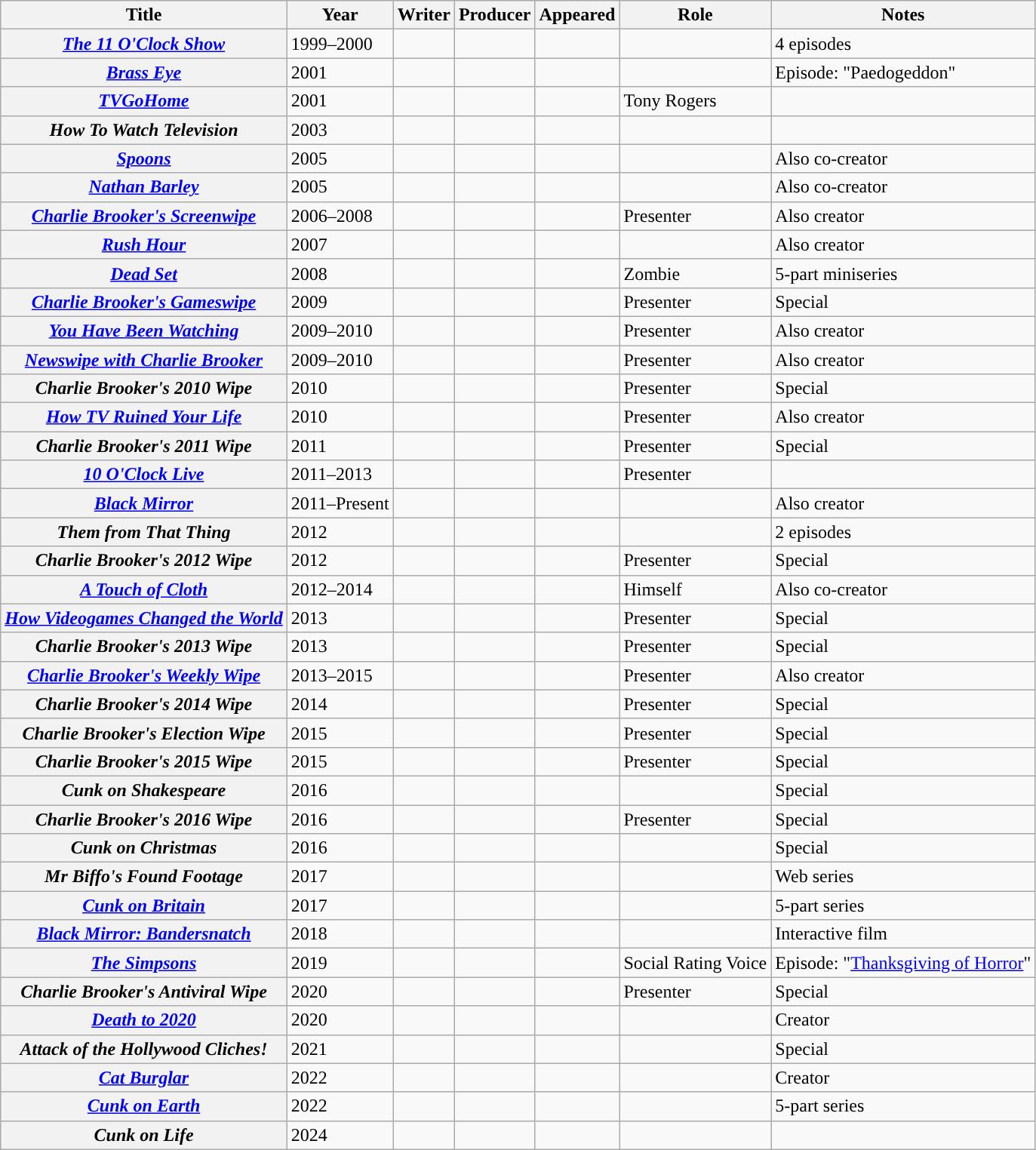<table class="wikitable sortable plainrowheaders">
<tr>
<th width=" rowspan="2" scope="col">Title</th>
<th width=" rowspan="2" scope="col">Year</th>
<th width=" scope="col">Writer</th>
<th width=" scope="col">Producer</th>
<th width=" scope="col">Appeared</th>
<th width=" scope="col">Role</th>
<th width=" scope="col" class="unsortable">Notes</th>
</tr>
<tr>
<th scope="row"><em><a href='#'>The 11 O'Clock Show</a></em></th>
<td>1999–2000</td>
<td></td>
<td></td>
<td></td>
<td></td>
<td>4 episodes</td>
</tr>
<tr>
<th scope="row"><em><a href='#'>Brass Eye</a></em></th>
<td>2001</td>
<td></td>
<td></td>
<td></td>
<td></td>
<td>Episode: "Paedogeddon"</td>
</tr>
<tr>
<th scope="row"><em><a href='#'>TVGoHome</a></em></th>
<td>2001</td>
<td></td>
<td></td>
<td></td>
<td>Tony Rogers</td>
<td></td>
</tr>
<tr>
<th scope="row"><em>How To Watch Television</em></th>
<td>2003</td>
<td></td>
<td></td>
<td></td>
<td></td>
<td></td>
</tr>
<tr>
<th scope="row"><em><a href='#'>Spoons</a></em></th>
<td>2005</td>
<td></td>
<td></td>
<td></td>
<td></td>
<td>Also co-creator</td>
</tr>
<tr>
<th scope="row"><em><a href='#'>Nathan Barley</a></em></th>
<td>2005</td>
<td></td>
<td></td>
<td></td>
<td></td>
<td>Also co-creator</td>
</tr>
<tr>
<th scope="row"><em><a href='#'>Charlie Brooker's Screenwipe</a></em></th>
<td>2006–2008</td>
<td></td>
<td></td>
<td></td>
<td>Presenter</td>
<td>Also creator</td>
</tr>
<tr>
<th scope="row"><em><a href='#'>Rush Hour</a></em></th>
<td>2007</td>
<td></td>
<td></td>
<td></td>
<td></td>
<td>Also creator</td>
</tr>
<tr>
<th scope="row"><em><a href='#'>Dead Set</a></em></th>
<td>2008</td>
<td></td>
<td></td>
<td></td>
<td>Zombie</td>
<td>5-part miniseries</td>
</tr>
<tr>
<th scope="row"><em><a href='#'>Charlie Brooker's Gameswipe</a></em></th>
<td>2009</td>
<td></td>
<td></td>
<td></td>
<td>Presenter</td>
<td>Special</td>
</tr>
<tr>
<th scope="row"><em><a href='#'>You Have Been Watching</a></em></th>
<td>2009–2010</td>
<td></td>
<td></td>
<td></td>
<td>Presenter</td>
<td>Also creator</td>
</tr>
<tr>
<th scope="row"><em><a href='#'>Newswipe with Charlie Brooker</a></em></th>
<td>2009–2010</td>
<td></td>
<td></td>
<td></td>
<td>Presenter</td>
<td>Also creator</td>
</tr>
<tr>
<th scope="row"><em>Charlie Brooker's 2010 Wipe</em></th>
<td>2010</td>
<td></td>
<td></td>
<td></td>
<td>Presenter</td>
<td>Special</td>
</tr>
<tr>
<th scope="row"><em><a href='#'>How TV Ruined Your Life</a></em></th>
<td>2010</td>
<td></td>
<td></td>
<td></td>
<td>Presenter</td>
<td>Also creator</td>
</tr>
<tr>
<th scope="row"><em>Charlie Brooker's 2011 Wipe</em></th>
<td>2011</td>
<td></td>
<td></td>
<td></td>
<td>Presenter</td>
<td>Special</td>
</tr>
<tr>
<th scope="row"><em><a href='#'>10 O'Clock Live</a></em></th>
<td>2011–2013</td>
<td></td>
<td></td>
<td></td>
<td>Presenter</td>
<td></td>
</tr>
<tr>
<th scope="row"><em><a href='#'>Black Mirror</a></em></th>
<td>2011–Present</td>
<td></td>
<td></td>
<td></td>
<td></td>
<td>Also creator</td>
</tr>
<tr>
<th scope="row"><em>Them from That Thing</em></th>
<td>2012</td>
<td></td>
<td></td>
<td></td>
<td></td>
<td>2 episodes</td>
</tr>
<tr>
<th scope="row"><em>Charlie Brooker's 2012 Wipe</em></th>
<td>2012</td>
<td></td>
<td></td>
<td></td>
<td>Presenter</td>
<td>Special</td>
</tr>
<tr>
<th scope="row"><em><a href='#'>A Touch of Cloth</a></em></th>
<td>2012–2014</td>
<td></td>
<td></td>
<td></td>
<td>Himself</td>
<td>Also co-creator</td>
</tr>
<tr>
<th scope="row"><em><a href='#'>How Videogames Changed the World</a></em></th>
<td>2013</td>
<td></td>
<td></td>
<td></td>
<td>Presenter</td>
<td>Special</td>
</tr>
<tr>
<th scope="row"><em>Charlie Brooker's 2013 Wipe</em></th>
<td>2013</td>
<td></td>
<td></td>
<td></td>
<td>Presenter</td>
<td>Special</td>
</tr>
<tr>
<th scope="row"><em><a href='#'>Charlie Brooker's Weekly Wipe</a></em></th>
<td>2013–2015</td>
<td></td>
<td></td>
<td></td>
<td>Presenter</td>
<td>Also creator</td>
</tr>
<tr>
<th scope="row"><em>Charlie Brooker's 2014 Wipe</em></th>
<td>2014</td>
<td></td>
<td></td>
<td></td>
<td>Presenter</td>
<td>Special</td>
</tr>
<tr>
<th scope="row"><em>Charlie Brooker's Election Wipe</em></th>
<td>2015</td>
<td></td>
<td></td>
<td></td>
<td>Presenter</td>
<td>Special</td>
</tr>
<tr>
<th scope="row"><em>Charlie Brooker's 2015 Wipe</em></th>
<td>2015</td>
<td></td>
<td></td>
<td></td>
<td>Presenter</td>
<td>Special</td>
</tr>
<tr>
<th scope="row"><em>Cunk on Shakespeare</em></th>
<td>2016</td>
<td></td>
<td></td>
<td></td>
<td></td>
<td>Special</td>
</tr>
<tr>
<th scope="row"><em>Charlie Brooker's 2016 Wipe</em></th>
<td>2016</td>
<td></td>
<td></td>
<td></td>
<td>Presenter</td>
<td>Special</td>
</tr>
<tr>
<th scope="row"><em>Cunk on Christmas</em></th>
<td>2016</td>
<td></td>
<td></td>
<td></td>
<td></td>
<td>Special</td>
</tr>
<tr>
<th scope="row"><em>Mr Biffo's Found Footage</em></th>
<td>2017</td>
<td></td>
<td></td>
<td></td>
<td></td>
<td>Web series</td>
</tr>
<tr>
<th scope="row"><em><a href='#'>Cunk on Britain</a></em></th>
<td>2017</td>
<td></td>
<td></td>
<td></td>
<td></td>
<td>5-part series</td>
</tr>
<tr>
<th scope="row"><em><a href='#'>Black Mirror: Bandersnatch</a></em></th>
<td>2018</td>
<td></td>
<td></td>
<td></td>
<td></td>
<td>Interactive film</td>
</tr>
<tr>
<th scope="row"><em><a href='#'>The Simpsons</a></em></th>
<td>2019</td>
<td></td>
<td></td>
<td></td>
<td>Social Rating Voice</td>
<td>Episode: "<a href='#'>Thanksgiving of Horror</a>"</td>
</tr>
<tr>
<th scope="row"><em>Charlie Brooker's Antiviral Wipe</em></th>
<td>2020</td>
<td></td>
<td></td>
<td></td>
<td>Presenter</td>
<td>Special</td>
</tr>
<tr>
<th scope="row"><em><a href='#'>Death to 2020</a></em></th>
<td>2020</td>
<td></td>
<td></td>
<td></td>
<td></td>
<td>Creator</td>
</tr>
<tr>
<th scope="row"><em>Attack of the Hollywood Cliches!</em></th>
<td>2021</td>
<td></td>
<td></td>
<td></td>
<td></td>
<td>Special</td>
</tr>
<tr>
<th scope="row"><em><a href='#'>Cat Burglar</a></em></th>
<td>2022</td>
<td></td>
<td></td>
<td></td>
<td></td>
<td>Creator</td>
</tr>
<tr>
<th scope="row"><em><a href='#'>Cunk on Earth</a></em></th>
<td>2022</td>
<td></td>
<td></td>
<td></td>
<td></td>
<td>5-part series</td>
</tr>
<tr>
<th scope="row"><em>Cunk on Life</em></th>
<td>2024</td>
<td></td>
<td></td>
<td></td>
<td></td>
<td></td>
</tr>
</table>
